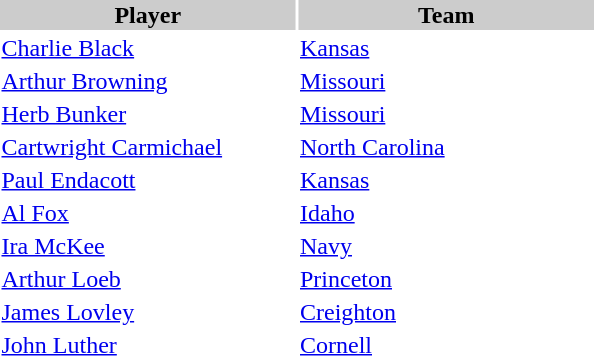<table style="width:400px" "border:'1' 'solid' 'gray'">
<tr>
<th bgcolor="#CCCCCC" style="width:50%">Player</th>
<th bgcolor="#CCCCCC" style="width:50%">Team</th>
</tr>
<tr>
<td><a href='#'>Charlie Black</a></td>
<td><a href='#'>Kansas</a></td>
</tr>
<tr>
<td><a href='#'>Arthur Browning</a></td>
<td><a href='#'>Missouri</a></td>
</tr>
<tr>
<td><a href='#'>Herb Bunker</a></td>
<td><a href='#'>Missouri</a></td>
</tr>
<tr>
<td><a href='#'>Cartwright Carmichael</a></td>
<td><a href='#'>North Carolina</a></td>
</tr>
<tr>
<td><a href='#'>Paul Endacott</a></td>
<td><a href='#'>Kansas</a></td>
</tr>
<tr>
<td><a href='#'>Al Fox</a></td>
<td><a href='#'>Idaho</a></td>
</tr>
<tr>
<td><a href='#'>Ira McKee</a></td>
<td><a href='#'>Navy</a></td>
</tr>
<tr>
<td><a href='#'>Arthur Loeb</a></td>
<td><a href='#'>Princeton</a></td>
</tr>
<tr>
<td><a href='#'>James Lovley</a></td>
<td><a href='#'>Creighton</a></td>
</tr>
<tr>
<td><a href='#'>John Luther</a></td>
<td><a href='#'>Cornell</a></td>
</tr>
<tr>
</tr>
</table>
